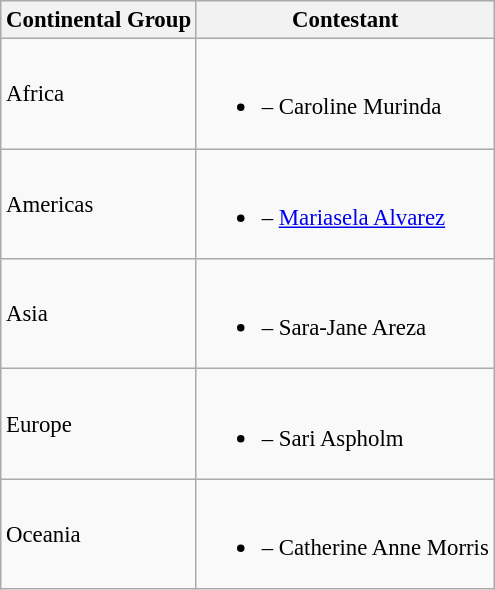<table class="wikitable sortable" style="font-size:95%;">
<tr>
<th>Continental Group</th>
<th>Contestant</th>
</tr>
<tr>
<td>Africa</td>
<td><br><ul><li> – Caroline Murinda</li></ul></td>
</tr>
<tr>
<td>Americas</td>
<td><br><ul><li> – <a href='#'>Mariasela Alvarez</a></li></ul></td>
</tr>
<tr>
<td>Asia</td>
<td><br><ul><li> – Sara-Jane Areza</li></ul></td>
</tr>
<tr>
<td>Europe</td>
<td><br><ul><li> – Sari Aspholm</li></ul></td>
</tr>
<tr>
<td>Oceania</td>
<td><br><ul><li> – Catherine Anne Morris</li></ul></td>
</tr>
</table>
